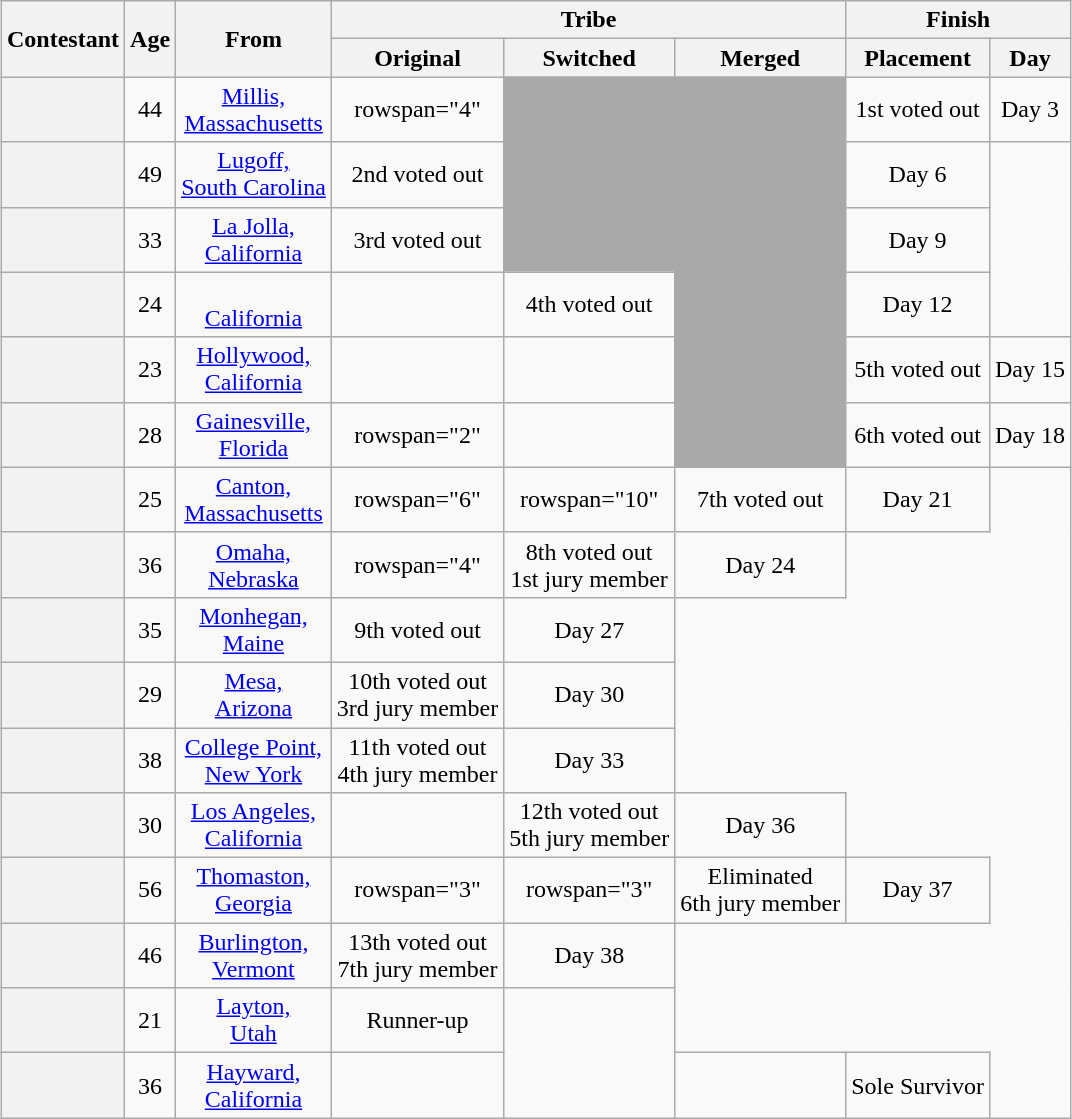<table class="wikitable sortable" style="margin:auto; text-align:center;">
<tr>
<th rowspan="2" scope="col">Contestant</th>
<th rowspan="2" scope="col">Age</th>
<th rowspan="2" scope="col" class=unsortable>From</th>
<th colspan="3" scope="colgroup">Tribe</th>
<th colspan="2" scope="colgroup">Finish</th>
</tr>
<tr>
<th scope="col">Original</th>
<th scope="col">Switched</th>
<th scope="col" class=unsortable>Merged</th>
<th scope="col" class=unsortable>Placement</th>
<th scope="col" class=unsortable>Day</th>
</tr>
<tr>
<th scope="row" style="text-align:left;"></th>
<td>44</td>
<td><a href='#'>Millis,<br>Massachusetts</a></td>
<td>rowspan="4" </td>
<td rowspan="3" style="background-color:darkgrey;"></td>
<td rowspan="6" style="background-color:darkgrey;"></td>
<td>1st voted out</td>
<td>Day 3</td>
</tr>
<tr>
<th scope="row" style="text-align:left;"></th>
<td>49</td>
<td><a href='#'>Lugoff,<br>South Carolina</a></td>
<td>2nd voted out</td>
<td>Day 6</td>
</tr>
<tr>
<th scope="row" style="text-align:left;"></th>
<td>33</td>
<td><a href='#'>La Jolla,<br>California</a></td>
<td>3rd voted out</td>
<td>Day 9</td>
</tr>
<tr>
<th scope="row" style="text-align:left;"></th>
<td>24</td>
<td><a href='#'><br>California</a></td>
<td></td>
<td>4th voted out</td>
<td>Day 12</td>
</tr>
<tr>
<th scope="row" style="text-align:left;"></th>
<td>23</td>
<td><a href='#'>Hollywood,<br>California</a></td>
<td></td>
<td></td>
<td>5th voted out</td>
<td>Day 15</td>
</tr>
<tr>
<th scope="row" style="text-align:left;"></th>
<td>28</td>
<td><a href='#'>Gainesville,<br>Florida</a></td>
<td>rowspan="2" </td>
<td></td>
<td>6th voted out</td>
<td>Day 18</td>
</tr>
<tr>
<th scope="row" style="text-align:left;"></th>
<td>25</td>
<td><a href='#'>Canton,<br>Massachusetts</a></td>
<td>rowspan="6" </td>
<td>rowspan="10" </td>
<td>7th voted out</td>
<td>Day 21</td>
</tr>
<tr>
<th scope="row" style="text-align:left;"></th>
<td>36</td>
<td><a href='#'>Omaha,<br>Nebraska</a></td>
<td>rowspan="4" </td>
<td>8th voted out<br>1st jury member</td>
<td>Day 24</td>
</tr>
<tr>
<th scope="row" style="text-align:left;"></th>
<td>35</td>
<td><a href='#'>Monhegan,<br>Maine</a></td>
<td>9th voted out<br></td>
<td>Day 27</td>
</tr>
<tr>
<th scope="row" style="text-align:left;"></th>
<td>29</td>
<td><a href='#'>Mesa,<br>Arizona</a></td>
<td>10th voted out<br>3rd jury member</td>
<td>Day 30</td>
</tr>
<tr>
<th scope="row" style="text-align:left;"></th>
<td>38</td>
<td><a href='#'>College Point,<br>New York</a></td>
<td>11th voted out<br>4th jury member</td>
<td>Day 33</td>
</tr>
<tr>
<th scope="row" style="text-align:left;"></th>
<td>30</td>
<td><a href='#'>Los Angeles,<br>California</a></td>
<td></td>
<td>12th voted out<br>5th jury member</td>
<td>Day 36</td>
</tr>
<tr>
<th scope="row" style="text-align:left;"></th>
<td>56</td>
<td><a href='#'>Thomaston,<br>Georgia</a></td>
<td>rowspan="3" </td>
<td>rowspan="3" </td>
<td>Eliminated<br>6th jury member</td>
<td>Day 37</td>
</tr>
<tr>
<th scope="row" style="text-align:left;"></th>
<td>46</td>
<td><a href='#'>Burlington,<br>Vermont</a></td>
<td>13th voted out<br>7th jury member</td>
<td>Day 38</td>
</tr>
<tr>
<th scope="row" style="text-align:left;"></th>
<td>21</td>
<td><a href='#'>Layton,<br>Utah</a></td>
<td>Runner-up</td>
<td rowspan="2"></td>
</tr>
<tr>
<th scope="row" style="text-align:left;"></th>
<td>36</td>
<td><a href='#'>Hayward,<br>California</a></td>
<td></td>
<td></td>
<td>Sole Survivor</td>
</tr>
</table>
